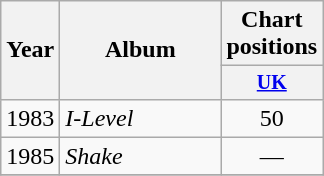<table class="wikitable" style="text-align:center;" border="1">
<tr>
<th rowspan="2">Year</th>
<th rowspan="2" width="100">Album</th>
<th colspan="1" width="50">Chart positions</th>
</tr>
<tr style="font-size:smaller;">
<th><a href='#'>UK</a><br></th>
</tr>
<tr>
<td>1983</td>
<td align="left"><em>I-Level</em></td>
<td>50</td>
</tr>
<tr>
<td>1985</td>
<td align="left"><em>Shake</em></td>
<td>—</td>
</tr>
<tr>
</tr>
</table>
